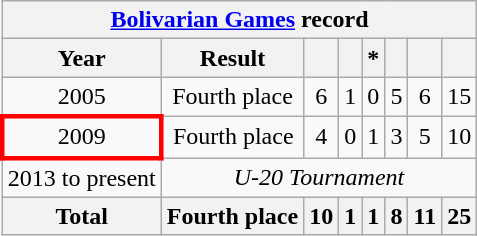<table class="wikitable" style="text-align: center;">
<tr>
<th colspan=8><a href='#'>Bolivarian Games</a> record</th>
</tr>
<tr>
<th>Year</th>
<th>Result</th>
<th></th>
<th></th>
<th>*</th>
<th></th>
<th></th>
<th></th>
</tr>
<tr>
<td> 2005</td>
<td>Fourth place</td>
<td>6</td>
<td>1</td>
<td>0</td>
<td>5</td>
<td>6</td>
<td>15</td>
</tr>
<tr>
<td style="border: 3px solid red"> 2009</td>
<td>Fourth place</td>
<td>4</td>
<td>0</td>
<td>1</td>
<td>3</td>
<td>5</td>
<td>10</td>
</tr>
<tr>
<td> 2013 to present</td>
<td colspan=7><em>U-20 Tournament</em></td>
</tr>
<tr>
<th>Total</th>
<th>Fourth place</th>
<th>10</th>
<th>1</th>
<th>1</th>
<th>8</th>
<th>11</th>
<th>25</th>
</tr>
</table>
